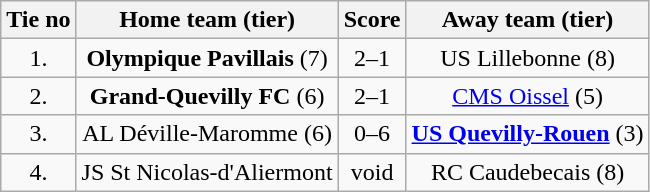<table class="wikitable" style="text-align: center">
<tr>
<th>Tie no</th>
<th>Home team (tier)</th>
<th>Score</th>
<th>Away team (tier)</th>
</tr>
<tr>
<td>1.</td>
<td><strong>Olympique Pavillais</strong> (7)</td>
<td>2–1</td>
<td>US Lillebonne (8)</td>
</tr>
<tr>
<td>2.</td>
<td><strong>Grand-Quevilly FC</strong> (6)</td>
<td>2–1 </td>
<td><a href='#'>CMS Oissel</a> (5)</td>
</tr>
<tr>
<td>3.</td>
<td>AL Déville-Maromme (6)</td>
<td>0–6</td>
<td><strong><a href='#'>US Quevilly-Rouen</a></strong> (3)</td>
</tr>
<tr>
<td>4.</td>
<td>JS St Nicolas-d'Aliermont</td>
<td>void</td>
<td>RC Caudebecais (8)</td>
</tr>
</table>
